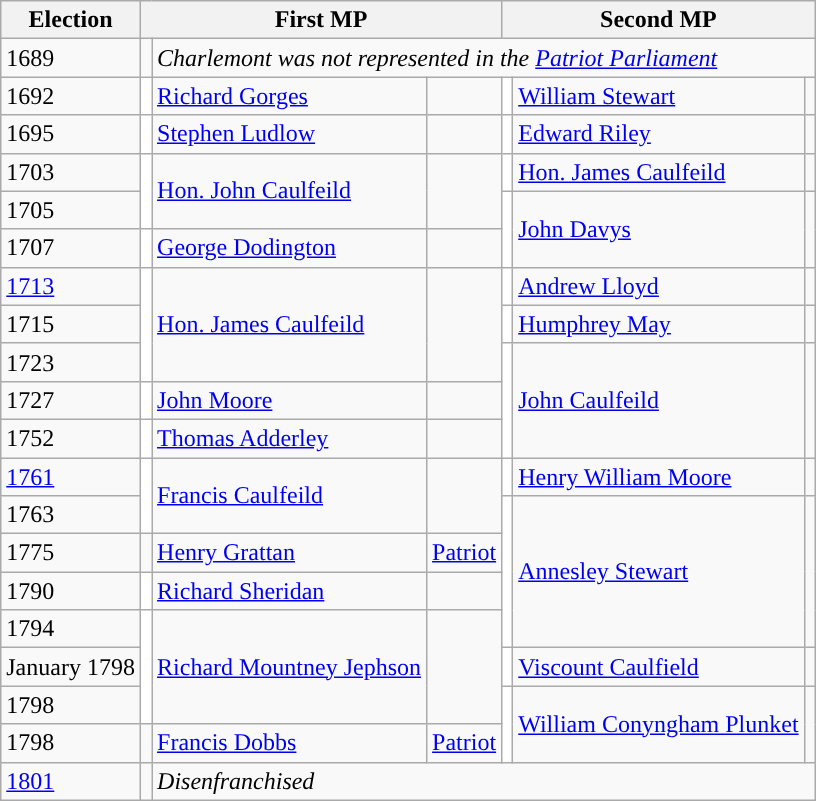<table class="wikitable">
<tr>
<th>Election</th>
<th colspan=3>First MP</th>
<th colspan=3>Second MP</th>
</tr>
<tr>
<td>1689</td>
<td></td>
<td colspan="5"><em>Charlemont was not represented in the <a href='#'>Patriot Parliament</a></em></td>
</tr>
<tr>
<td>1692</td>
<td style="background-color: white"></td>
<td><a href='#'>Richard Gorges</a></td>
<td></td>
<td style="background-color: white"></td>
<td><a href='#'>William Stewart</a></td>
<td></td>
</tr>
<tr>
<td>1695</td>
<td style="background-color: white"></td>
<td><a href='#'>Stephen Ludlow</a></td>
<td></td>
<td style="background-color: white"></td>
<td><a href='#'>Edward Riley</a></td>
<td></td>
</tr>
<tr>
<td>1703</td>
<td rowspan="2" style="background-color: white"></td>
<td rowspan="2"><a href='#'>Hon. John Caulfeild</a></td>
<td rowspan="2"></td>
<td style="background-color: white"></td>
<td><a href='#'>Hon. James Caulfeild</a></td>
<td></td>
</tr>
<tr>
<td>1705</td>
<td rowspan="2" style="background-color: white"></td>
<td rowspan="2"><a href='#'>John Davys</a></td>
<td rowspan="2"></td>
</tr>
<tr>
<td>1707</td>
<td style="background-color: white"></td>
<td><a href='#'>George Dodington</a></td>
<td></td>
</tr>
<tr>
<td><a href='#'>1713</a></td>
<td rowspan="3" style="background-color: white"></td>
<td rowspan="3"><a href='#'>Hon. James Caulfeild</a></td>
<td rowspan="3"></td>
<td style="background-color: white"></td>
<td><a href='#'>Andrew Lloyd</a></td>
<td></td>
</tr>
<tr>
<td>1715</td>
<td style="background-color: white"></td>
<td><a href='#'>Humphrey May</a></td>
<td></td>
</tr>
<tr>
<td>1723</td>
<td rowspan="3" style="background-color: white"></td>
<td rowspan="3"><a href='#'>John Caulfeild</a></td>
<td rowspan="3"></td>
</tr>
<tr>
<td>1727</td>
<td style="background-color: white"></td>
<td><a href='#'>John Moore</a></td>
<td></td>
</tr>
<tr>
<td>1752</td>
<td style="background-color: white"></td>
<td><a href='#'>Thomas Adderley</a></td>
<td></td>
</tr>
<tr>
<td><a href='#'>1761</a></td>
<td rowspan="2" style="background-color: white"></td>
<td rowspan="2"><a href='#'>Francis Caulfeild</a></td>
<td rowspan="2"></td>
<td style="background-color: white"></td>
<td><a href='#'>Henry William Moore</a></td>
<td></td>
</tr>
<tr>
<td>1763</td>
<td rowspan="4" style="background-color: white"></td>
<td rowspan="4"><a href='#'>Annesley Stewart</a></td>
<td rowspan="4"></td>
</tr>
<tr>
<td>1775</td>
<td style="background-color: "></td>
<td><a href='#'>Henry Grattan</a></td>
<td><a href='#'>Patriot</a></td>
</tr>
<tr>
<td>1790</td>
<td style="background-color: white"></td>
<td><a href='#'>Richard Sheridan</a></td>
<td></td>
</tr>
<tr>
<td>1794</td>
<td rowspan="3" style="background-color: white"></td>
<td rowspan="3"><a href='#'>Richard Mountney Jephson</a></td>
<td rowspan="3"></td>
</tr>
<tr>
<td>January 1798</td>
<td style="background-color: white"></td>
<td><a href='#'>Viscount Caulfield</a></td>
<td></td>
</tr>
<tr>
<td>1798</td>
<td rowspan="2" style="background-color: white"></td>
<td rowspan="2"><a href='#'>William Conyngham Plunket</a></td>
<td rowspan="2"></td>
</tr>
<tr>
<td>1798</td>
<td style="background-color: "></td>
<td><a href='#'>Francis Dobbs</a></td>
<td><a href='#'>Patriot</a></td>
</tr>
<tr>
<td><a href='#'>1801</a></td>
<td></td>
<td colspan="5"><em>Disenfranchised</em></td>
</tr>
</table>
